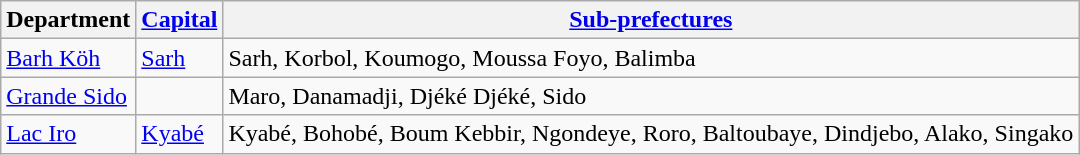<table class="wikitable">
<tr>
<th>Department</th>
<th><a href='#'>Capital</a></th>
<th><a href='#'>Sub-prefectures</a></th>
</tr>
<tr>
<td><a href='#'>Barh Köh</a></td>
<td><a href='#'>Sarh</a></td>
<td>Sarh, Korbol, Koumogo, Moussa Foyo, Balimba</td>
</tr>
<tr>
<td><a href='#'>Grande Sido</a></td>
<td></td>
<td>Maro, Danamadji, Djéké Djéké, Sido</td>
</tr>
<tr>
<td><a href='#'>Lac Iro</a></td>
<td><a href='#'>Kyabé</a></td>
<td>Kyabé, Bohobé, Boum Kebbir, Ngondeye, Roro, Baltoubaye, Dindjebo, Alako, Singako</td>
</tr>
</table>
